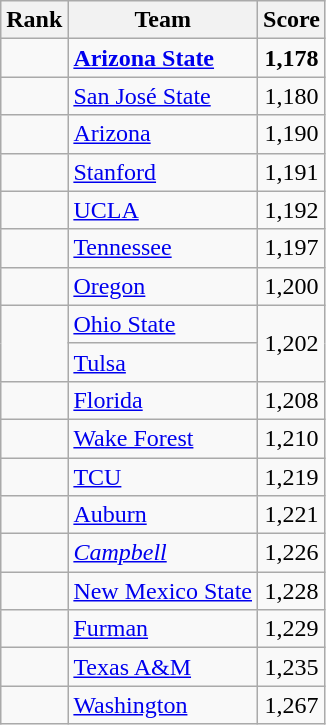<table class="wikitable sortable" style="text-align:center">
<tr>
<th dat-sort-type=number>Rank</th>
<th>Team</th>
<th>Score</th>
</tr>
<tr>
<td></td>
<td align=left><strong><a href='#'>Arizona State</a></strong></td>
<td><strong>1,178</strong></td>
</tr>
<tr>
<td></td>
<td align=left><a href='#'>San José State</a></td>
<td>1,180</td>
</tr>
<tr>
<td></td>
<td align=left><a href='#'>Arizona</a></td>
<td>1,190</td>
</tr>
<tr>
<td></td>
<td align=left><a href='#'>Stanford</a></td>
<td>1,191</td>
</tr>
<tr>
<td></td>
<td align=left><a href='#'>UCLA</a></td>
<td>1,192</td>
</tr>
<tr>
<td></td>
<td align=left><a href='#'>Tennessee</a></td>
<td>1,197</td>
</tr>
<tr>
<td></td>
<td align=left><a href='#'>Oregon</a></td>
<td>1,200</td>
</tr>
<tr>
<td rowspan=2></td>
<td align=left><a href='#'>Ohio State</a></td>
<td rowspan=2>1,202</td>
</tr>
<tr>
<td align=left><a href='#'>Tulsa</a></td>
</tr>
<tr>
<td></td>
<td align=left><a href='#'>Florida</a></td>
<td>1,208</td>
</tr>
<tr>
<td></td>
<td align=left><a href='#'>Wake Forest</a></td>
<td>1,210</td>
</tr>
<tr>
<td></td>
<td align=left><a href='#'>TCU</a></td>
<td>1,219</td>
</tr>
<tr>
<td></td>
<td align=left><a href='#'>Auburn</a></td>
<td>1,221</td>
</tr>
<tr>
<td></td>
<td align=left><em><a href='#'>Campbell</a></em></td>
<td>1,226</td>
</tr>
<tr>
<td></td>
<td align=left><a href='#'>New Mexico State</a></td>
<td>1,228</td>
</tr>
<tr>
<td></td>
<td align=left><a href='#'>Furman</a></td>
<td>1,229</td>
</tr>
<tr>
<td></td>
<td align=left><a href='#'>Texas A&M</a></td>
<td>1,235</td>
</tr>
<tr>
<td></td>
<td align=left><a href='#'>Washington</a></td>
<td>1,267</td>
</tr>
</table>
